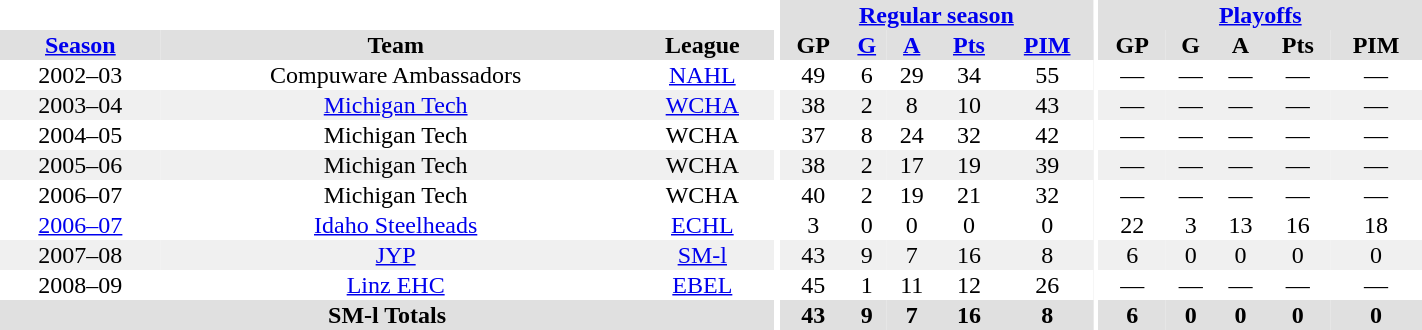<table border="0" cellpadding="1" cellspacing="0" style="text-align:center; width:75%">
<tr bgcolor="#e0e0e0">
<th colspan="3" bgcolor="#ffffff"></th>
<th rowspan="99" bgcolor="#ffffff"></th>
<th colspan="5"><a href='#'>Regular season</a></th>
<th rowspan="99" bgcolor="#ffffff"></th>
<th colspan="5"><a href='#'>Playoffs</a></th>
</tr>
<tr bgcolor="#e0e0e0">
<th><a href='#'>Season</a></th>
<th>Team</th>
<th>League</th>
<th>GP</th>
<th><a href='#'>G</a></th>
<th><a href='#'>A</a></th>
<th><a href='#'>Pts</a></th>
<th><a href='#'>PIM</a></th>
<th>GP</th>
<th>G</th>
<th>A</th>
<th>Pts</th>
<th>PIM</th>
</tr>
<tr ALIGN="center">
<td>2002–03</td>
<td>Compuware Ambassadors</td>
<td><a href='#'>NAHL</a></td>
<td>49</td>
<td>6</td>
<td>29</td>
<td>34</td>
<td>55</td>
<td>—</td>
<td>—</td>
<td>—</td>
<td>—</td>
<td>—</td>
</tr>
<tr ALIGN="center" bgcolor="#f0f0f0">
<td>2003–04</td>
<td><a href='#'>Michigan Tech</a></td>
<td><a href='#'>WCHA</a></td>
<td>38</td>
<td>2</td>
<td>8</td>
<td>10</td>
<td>43</td>
<td>—</td>
<td>—</td>
<td>—</td>
<td>—</td>
<td>—</td>
</tr>
<tr ALIGN="center">
<td>2004–05</td>
<td>Michigan Tech</td>
<td>WCHA</td>
<td>37</td>
<td>8</td>
<td>24</td>
<td>32</td>
<td>42</td>
<td>—</td>
<td>—</td>
<td>—</td>
<td>—</td>
<td>—</td>
</tr>
<tr ALIGN="center" bgcolor="#f0f0f0">
<td>2005–06</td>
<td>Michigan Tech</td>
<td>WCHA</td>
<td>38</td>
<td>2</td>
<td>17</td>
<td>19</td>
<td>39</td>
<td>—</td>
<td>—</td>
<td>—</td>
<td>—</td>
<td>—</td>
</tr>
<tr ALIGN="center">
<td>2006–07</td>
<td>Michigan Tech</td>
<td>WCHA</td>
<td>40</td>
<td>2</td>
<td>19</td>
<td>21</td>
<td>32</td>
<td>—</td>
<td>—</td>
<td>—</td>
<td>—</td>
<td>—</td>
</tr>
<tr ALIGN="center">
<td><a href='#'>2006–07</a></td>
<td><a href='#'>Idaho Steelheads</a></td>
<td><a href='#'>ECHL</a></td>
<td>3</td>
<td>0</td>
<td>0</td>
<td>0</td>
<td>0</td>
<td>22</td>
<td>3</td>
<td>13</td>
<td>16</td>
<td>18</td>
</tr>
<tr ALIGN="center" bgcolor="#f0f0f0">
<td>2007–08</td>
<td><a href='#'>JYP</a></td>
<td><a href='#'>SM-l</a></td>
<td>43</td>
<td>9</td>
<td>7</td>
<td>16</td>
<td>8</td>
<td>6</td>
<td>0</td>
<td>0</td>
<td>0</td>
<td>0</td>
</tr>
<tr ALIGN="center">
<td>2008–09</td>
<td><a href='#'>Linz EHC</a></td>
<td><a href='#'>EBEL</a></td>
<td>45</td>
<td>1</td>
<td>11</td>
<td>12</td>
<td>26</td>
<td>—</td>
<td>—</td>
<td>—</td>
<td>—</td>
<td>—</td>
</tr>
<tr bgcolor="#e0e0e0">
<th colspan="3">SM-l Totals</th>
<th>43</th>
<th>9</th>
<th>7</th>
<th>16</th>
<th>8</th>
<th>6</th>
<th>0</th>
<th>0</th>
<th>0</th>
<th>0</th>
</tr>
</table>
